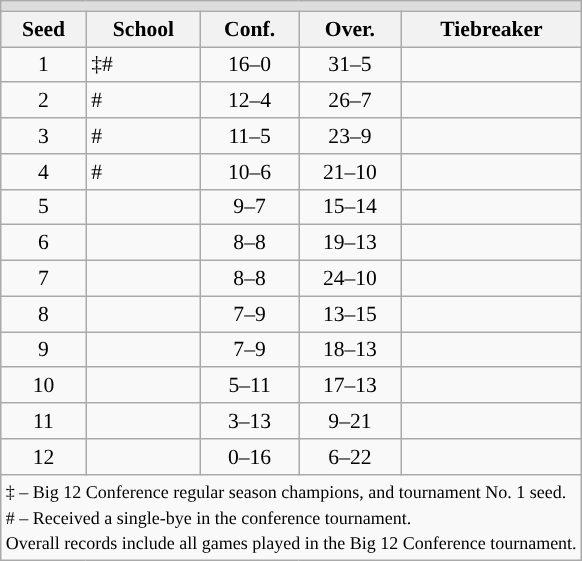<table class="wikitable" style="white-space:nowrap; font-size:90%;text-align:center">
<tr>
<td colspan="10" style="text-align:center; background:#DDDDDD; font:#000000"><strong></strong></td>
</tr>
<tr bgcolor="#efefef">
<th>Seed</th>
<th>School</th>
<th>Conf.</th>
<th>Over.</th>
<th>Tiebreaker</th>
</tr>
<tr>
<td>1</td>
<td align=left> ‡#</td>
<td>16–0</td>
<td>31–5</td>
<td></td>
</tr>
<tr>
<td>2</td>
<td align=left> #</td>
<td>12–4</td>
<td>26–7</td>
<td></td>
</tr>
<tr>
<td>3</td>
<td align=left> #</td>
<td>11–5</td>
<td>23–9</td>
<td></td>
</tr>
<tr>
<td>4</td>
<td align=left> #</td>
<td>10–6</td>
<td>21–10</td>
<td></td>
</tr>
<tr>
<td>5</td>
<td align=left></td>
<td>9–7</td>
<td>15–14</td>
<td></td>
</tr>
<tr>
<td>6</td>
<td align=left></td>
<td>8–8</td>
<td>19–13</td>
<td></td>
</tr>
<tr>
<td>7</td>
<td align=left></td>
<td>8–8</td>
<td>24–10</td>
<td></td>
</tr>
<tr>
<td>8</td>
<td align=left></td>
<td>7–9</td>
<td>13–15</td>
<td></td>
</tr>
<tr>
<td>9</td>
<td align=left></td>
<td>7–9</td>
<td>18–13</td>
<td></td>
</tr>
<tr>
<td>10</td>
<td align=left></td>
<td>5–11</td>
<td>17–13</td>
<td></td>
</tr>
<tr>
<td>11</td>
<td align=left></td>
<td>3–13</td>
<td>9–21</td>
<td></td>
</tr>
<tr>
<td>12</td>
<td align=left></td>
<td>0–16</td>
<td>6–22</td>
<td></td>
</tr>
<tr>
<td colspan="10" style="text-align:left;"><small>‡ – Big 12 Conference regular season champions, and tournament No. 1 seed.<br># – Received a single-bye in the conference tournament.<br>Overall records include all games played in the Big 12 Conference tournament.</small></td>
</tr>
</table>
